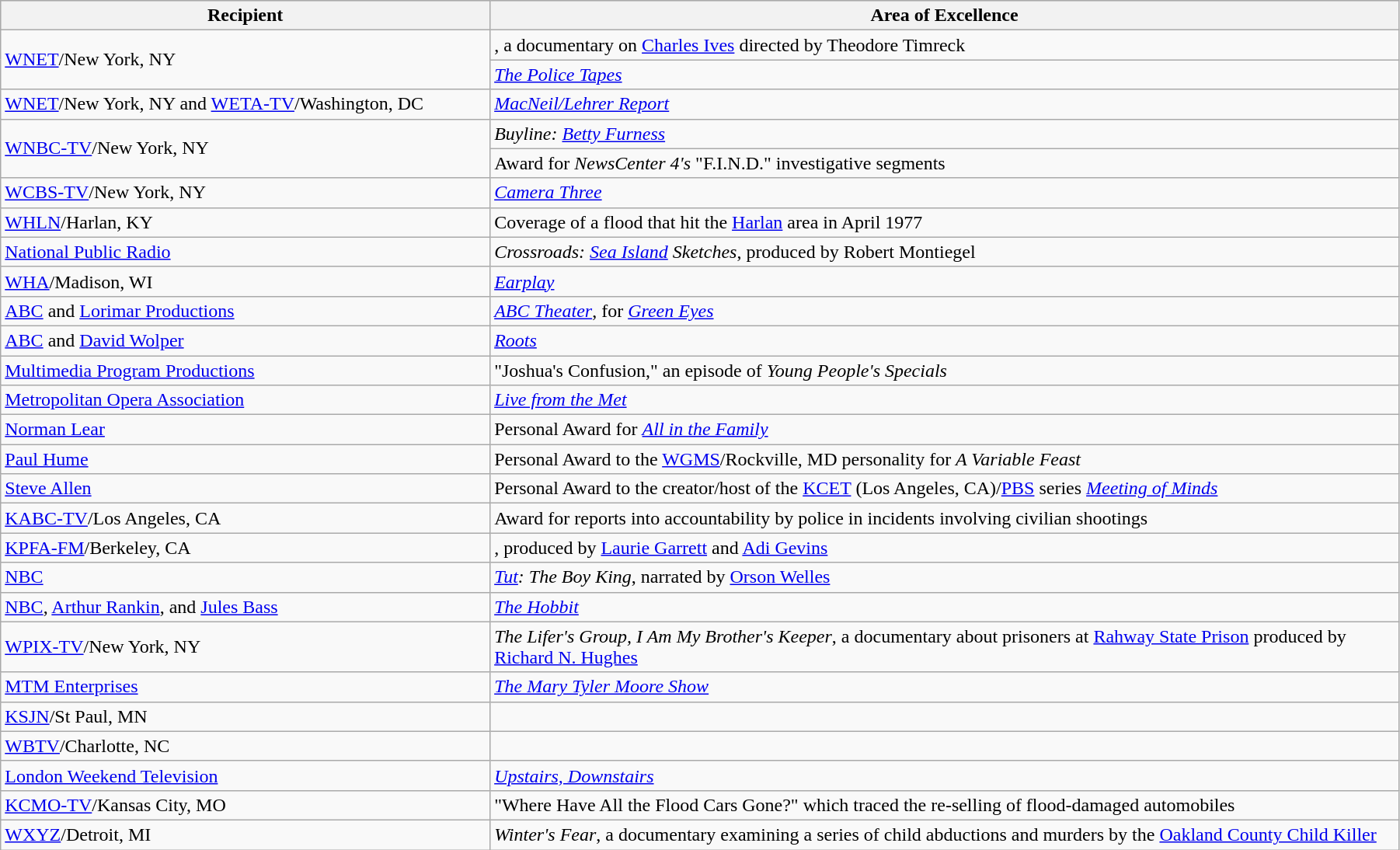<table class="wikitable" style="width:95%">
<tr bgcolor="#CCCCCC">
<th width=35%>Recipient</th>
<th width=65%>Area of Excellence</th>
</tr>
<tr>
<td rowspan="2"><a href='#'>WNET</a>/New York, NY</td>
<td><em></em>, a documentary on <a href='#'>Charles Ives</a> directed by Theodore Timreck</td>
</tr>
<tr>
<td><em><a href='#'>The Police Tapes</a></em></td>
</tr>
<tr>
<td><a href='#'>WNET</a>/New York, NY and <a href='#'>WETA-TV</a>/Washington, DC</td>
<td><em><a href='#'>MacNeil/Lehrer Report</a></em></td>
</tr>
<tr>
<td rowspan="2"><a href='#'>WNBC-TV</a>/New York, NY</td>
<td><em>Buyline: <a href='#'>Betty Furness</a></em></td>
</tr>
<tr>
<td>Award for <em>NewsCenter 4's</em> "F.I.N.D." investigative segments</td>
</tr>
<tr>
<td><a href='#'>WCBS-TV</a>/New York, NY</td>
<td><em><a href='#'>Camera Three</a></em></td>
</tr>
<tr>
<td><a href='#'>WHLN</a>/Harlan, KY</td>
<td>Coverage of a flood that hit the <a href='#'>Harlan</a> area in April 1977</td>
</tr>
<tr>
<td><a href='#'>National Public Radio</a></td>
<td><em>Crossroads: <a href='#'>Sea Island</a> Sketches</em>, produced by Robert Montiegel</td>
</tr>
<tr>
<td><a href='#'>WHA</a>/Madison, WI</td>
<td><em><a href='#'>Earplay</a></em></td>
</tr>
<tr>
<td><a href='#'>ABC</a> and <a href='#'>Lorimar Productions</a></td>
<td><em><a href='#'>ABC Theater</a></em>, for <em><a href='#'>Green Eyes</a></em></td>
</tr>
<tr>
<td><a href='#'>ABC</a> and <a href='#'>David Wolper</a></td>
<td><em><a href='#'>Roots</a></em></td>
</tr>
<tr>
<td><a href='#'>Multimedia Program Productions</a></td>
<td>"Joshua's Confusion," an episode of <em>Young People's Specials</em></td>
</tr>
<tr>
<td><a href='#'>Metropolitan Opera Association</a></td>
<td><em><a href='#'>Live from the Met</a></em></td>
</tr>
<tr>
<td><a href='#'>Norman Lear</a></td>
<td>Personal Award for <em><a href='#'>All in the Family</a></em></td>
</tr>
<tr>
<td><a href='#'>Paul Hume</a></td>
<td>Personal Award to the <a href='#'>WGMS</a>/Rockville, MD personality for <em>A Variable Feast</em></td>
</tr>
<tr>
<td><a href='#'>Steve Allen</a></td>
<td>Personal Award to the creator/host of the <a href='#'>KCET</a> (Los Angeles, CA)/<a href='#'>PBS</a> series <em><a href='#'>Meeting of Minds</a></em></td>
</tr>
<tr>
<td><a href='#'>KABC-TV</a>/Los Angeles, CA</td>
<td>Award for reports into accountability by police in incidents involving civilian shootings</td>
</tr>
<tr>
<td><a href='#'>KPFA-FM</a>/Berkeley, CA</td>
<td><em></em>, produced by <a href='#'>Laurie Garrett</a> and <a href='#'>Adi Gevins</a></td>
</tr>
<tr>
<td><a href='#'>NBC</a></td>
<td><em><a href='#'>Tut</a>: The Boy King</em>, narrated by <a href='#'>Orson Welles</a></td>
</tr>
<tr>
<td><a href='#'>NBC</a>, <a href='#'>Arthur Rankin</a>, and <a href='#'>Jules Bass</a></td>
<td><em><a href='#'>The Hobbit</a></em></td>
</tr>
<tr>
<td><a href='#'>WPIX-TV</a>/New York, NY</td>
<td><em>The Lifer's Group, I Am My Brother's Keeper</em>,  a documentary about prisoners at <a href='#'>Rahway State Prison</a> produced by <a href='#'>Richard N. Hughes</a></td>
</tr>
<tr>
<td><a href='#'>MTM Enterprises</a></td>
<td><em><a href='#'>The Mary Tyler Moore Show</a></em></td>
</tr>
<tr>
<td><a href='#'>KSJN</a>/St Paul, MN</td>
<td><em></em></td>
</tr>
<tr>
<td><a href='#'>WBTV</a>/Charlotte, NC</td>
<td><em></em></td>
</tr>
<tr>
<td><a href='#'>London Weekend Television</a></td>
<td><em><a href='#'>Upstairs, Downstairs</a></em></td>
</tr>
<tr>
<td><a href='#'>KCMO-TV</a>/Kansas City, MO</td>
<td>"Where Have All the Flood Cars Gone?" which traced the re-selling of flood-damaged automobiles</td>
</tr>
<tr>
<td><a href='#'>WXYZ</a>/Detroit, MI</td>
<td><em>Winter's Fear</em>, a documentary examining a series of child abductions and murders by the <a href='#'>Oakland County Child Killer</a></td>
</tr>
</table>
